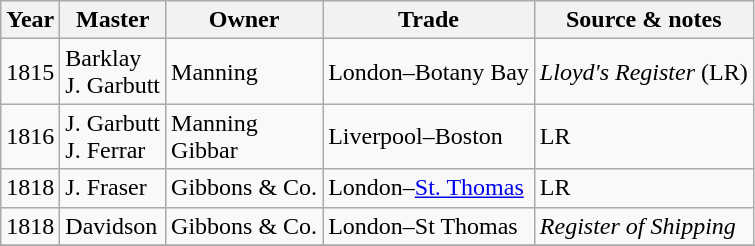<table class="sortable wikitable">
<tr>
<th>Year</th>
<th>Master</th>
<th>Owner</th>
<th>Trade</th>
<th>Source & notes</th>
</tr>
<tr>
<td>1815</td>
<td>Barklay<br>J. Garbutt</td>
<td>Manning</td>
<td>London–Botany Bay</td>
<td><em>Lloyd's Register</em> (LR)</td>
</tr>
<tr>
<td>1816</td>
<td>J. Garbutt<br>J. Ferrar</td>
<td>Manning<br>Gibbar</td>
<td>Liverpool–Boston</td>
<td>LR</td>
</tr>
<tr>
<td>1818</td>
<td>J. Fraser</td>
<td>Gibbons & Co.</td>
<td>London–<a href='#'>St. Thomas</a></td>
<td>LR</td>
</tr>
<tr>
<td>1818</td>
<td>Davidson</td>
<td>Gibbons & Co.</td>
<td>London–St Thomas</td>
<td><em>Register of Shipping</em></td>
</tr>
<tr>
</tr>
</table>
